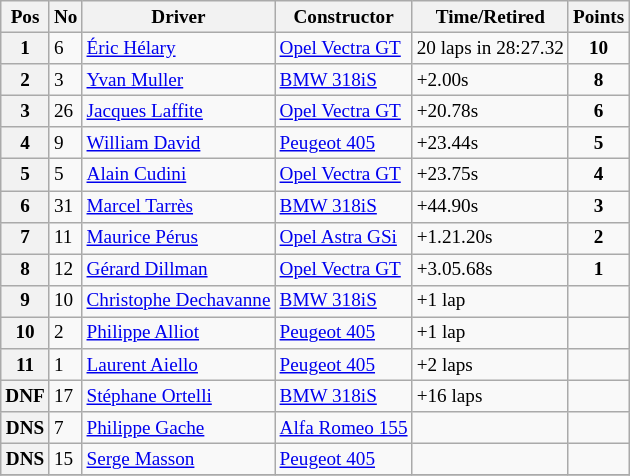<table class="wikitable" style="font-size: 80%;">
<tr>
<th>Pos</th>
<th>No</th>
<th>Driver</th>
<th>Constructor</th>
<th>Time/Retired</th>
<th>Points</th>
</tr>
<tr>
<th>1</th>
<td>6</td>
<td> <a href='#'>Éric Hélary</a></td>
<td><a href='#'> Opel Vectra GT</a></td>
<td>20 laps in 28:27.32</td>
<td align=center><strong>10</strong></td>
</tr>
<tr>
<th>2</th>
<td>3</td>
<td> <a href='#'>Yvan Muller</a></td>
<td><a href='#'>BMW 318iS</a></td>
<td>+2.00s</td>
<td align=center><strong>8</strong></td>
</tr>
<tr>
<th>3</th>
<td>26</td>
<td> <a href='#'>Jacques Laffite</a></td>
<td><a href='#'> Opel Vectra GT</a></td>
<td>+20.78s</td>
<td align=center><strong>6</strong></td>
</tr>
<tr>
<th>4</th>
<td>9</td>
<td> <a href='#'>William David</a></td>
<td><a href='#'>Peugeot 405</a></td>
<td>+23.44s</td>
<td align=center><strong>5</strong></td>
</tr>
<tr>
<th>5</th>
<td>5</td>
<td> <a href='#'>Alain Cudini</a></td>
<td><a href='#'> Opel Vectra GT</a></td>
<td>+23.75s</td>
<td align=center><strong>4</strong></td>
</tr>
<tr>
<th>6</th>
<td>31</td>
<td> <a href='#'>Marcel Tarrès</a></td>
<td><a href='#'>BMW 318iS</a></td>
<td>+44.90s</td>
<td align=center><strong>3</strong></td>
</tr>
<tr>
<th>7</th>
<td>11</td>
<td> <a href='#'>Maurice Pérus</a></td>
<td><a href='#'>Opel Astra GSi</a></td>
<td>+1.21.20s</td>
<td align=center><strong>2</strong></td>
</tr>
<tr>
<th>8</th>
<td>12</td>
<td> <a href='#'>Gérard Dillman</a></td>
<td><a href='#'> Opel Vectra GT</a></td>
<td>+3.05.68s</td>
<td align=center><strong>1</strong></td>
</tr>
<tr>
<th>9</th>
<td>10</td>
<td> <a href='#'>Christophe Dechavanne</a></td>
<td><a href='#'>BMW 318iS</a></td>
<td>+1 lap</td>
<td></td>
</tr>
<tr>
<th>10</th>
<td>2</td>
<td> <a href='#'>Philippe Alliot</a></td>
<td><a href='#'>Peugeot 405</a></td>
<td>+1 lap</td>
<td></td>
</tr>
<tr>
<th>11</th>
<td>1</td>
<td> <a href='#'>Laurent Aiello</a></td>
<td><a href='#'>Peugeot 405</a></td>
<td>+2 laps</td>
<td></td>
</tr>
<tr>
<th>DNF</th>
<td>17</td>
<td> <a href='#'>Stéphane Ortelli</a></td>
<td><a href='#'>BMW 318iS</a></td>
<td>+16 laps</td>
<td></td>
</tr>
<tr>
<th>DNS</th>
<td>7</td>
<td> <a href='#'>Philippe Gache</a></td>
<td><a href='#'>Alfa Romeo 155</a></td>
<td></td>
<td></td>
</tr>
<tr>
<th>DNS</th>
<td>15</td>
<td> <a href='#'>Serge Masson</a></td>
<td><a href='#'>Peugeot 405</a></td>
<td></td>
<td></td>
</tr>
<tr>
</tr>
</table>
